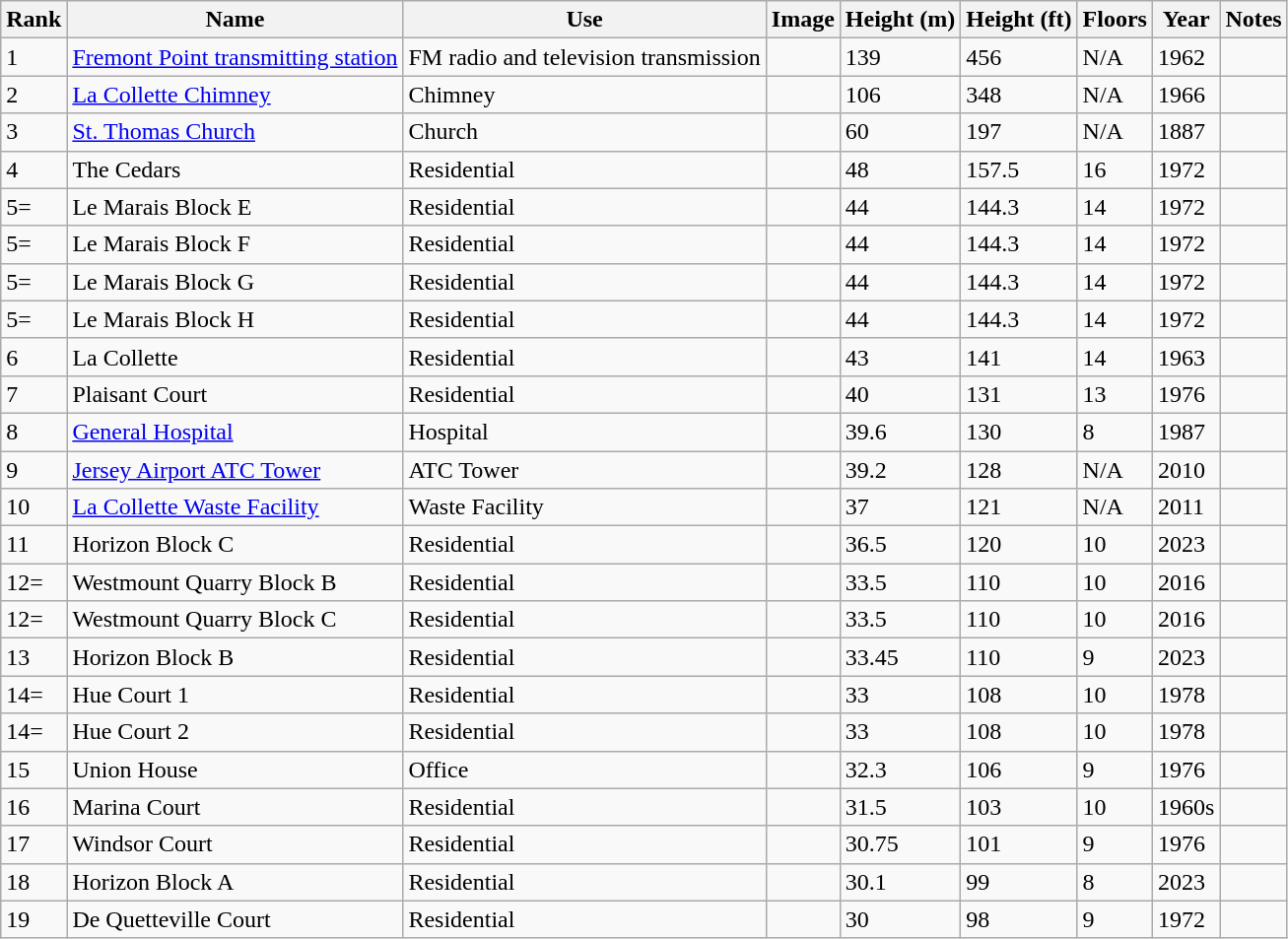<table class="wikitable sortable">
<tr>
<th>Rank</th>
<th>Name</th>
<th>Use</th>
<th>Image</th>
<th>Height (m)</th>
<th>Height (ft)</th>
<th>Floors</th>
<th>Year</th>
<th>Notes</th>
</tr>
<tr>
<td>1</td>
<td><a href='#'>Fremont Point transmitting station</a></td>
<td>FM radio and television transmission</td>
<td></td>
<td>139</td>
<td>456</td>
<td>N/A</td>
<td>1962</td>
<td></td>
</tr>
<tr>
<td>2</td>
<td><a href='#'>La Collette Chimney</a></td>
<td>Chimney</td>
<td></td>
<td>106</td>
<td>348</td>
<td>N/A</td>
<td>1966</td>
<td></td>
</tr>
<tr>
<td>3</td>
<td><a href='#'>St. Thomas Church</a></td>
<td>Church</td>
<td></td>
<td>60</td>
<td>197</td>
<td>N/A</td>
<td>1887</td>
<td></td>
</tr>
<tr>
<td>4</td>
<td>The Cedars</td>
<td>Residential</td>
<td><br></td>
<td>48</td>
<td>157.5</td>
<td>16</td>
<td>1972</td>
<td></td>
</tr>
<tr>
<td>5=</td>
<td>Le Marais Block E</td>
<td>Residential</td>
<td></td>
<td>44</td>
<td>144.3</td>
<td>14</td>
<td>1972</td>
<td></td>
</tr>
<tr>
<td>5=</td>
<td>Le Marais Block F</td>
<td>Residential</td>
<td></td>
<td>44</td>
<td>144.3</td>
<td>14</td>
<td>1972</td>
<td></td>
</tr>
<tr>
<td>5=</td>
<td>Le Marais Block G</td>
<td>Residential</td>
<td></td>
<td>44</td>
<td>144.3</td>
<td>14</td>
<td>1972</td>
<td></td>
</tr>
<tr>
<td>5=</td>
<td>Le Marais Block H</td>
<td>Residential</td>
<td></td>
<td>44</td>
<td>144.3</td>
<td>14</td>
<td>1972</td>
<td></td>
</tr>
<tr>
<td>6</td>
<td>La Collette</td>
<td>Residential</td>
<td></td>
<td>43</td>
<td>141</td>
<td>14</td>
<td>1963</td>
<td></td>
</tr>
<tr>
<td>7</td>
<td>Plaisant Court</td>
<td>Residential</td>
<td></td>
<td>40</td>
<td>131</td>
<td>13</td>
<td>1976</td>
<td></td>
</tr>
<tr>
<td>8</td>
<td><a href='#'>General Hospital</a></td>
<td>Hospital</td>
<td></td>
<td>39.6</td>
<td>130</td>
<td>8</td>
<td>1987</td>
<td></td>
</tr>
<tr>
<td>9</td>
<td><a href='#'>Jersey Airport ATC Tower</a></td>
<td>ATC Tower</td>
<td></td>
<td>39.2</td>
<td>128</td>
<td>N/A</td>
<td>2010</td>
<td></td>
</tr>
<tr>
<td>10</td>
<td><a href='#'>La Collette Waste Facility</a></td>
<td>Waste Facility</td>
<td></td>
<td>37</td>
<td>121</td>
<td>N/A</td>
<td>2011</td>
<td></td>
</tr>
<tr>
<td>11</td>
<td>Horizon Block C</td>
<td>Residential</td>
<td></td>
<td>36.5</td>
<td>120</td>
<td>10</td>
<td>2023</td>
<td></td>
</tr>
<tr>
<td>12=</td>
<td>Westmount Quarry Block B</td>
<td>Residential</td>
<td></td>
<td>33.5</td>
<td>110</td>
<td>10</td>
<td>2016</td>
<td></td>
</tr>
<tr>
<td>12=</td>
<td>Westmount Quarry Block C</td>
<td>Residential</td>
<td></td>
<td>33.5</td>
<td>110</td>
<td>10</td>
<td>2016</td>
<td></td>
</tr>
<tr>
<td>13</td>
<td>Horizon Block B</td>
<td>Residential</td>
<td></td>
<td>33.45</td>
<td>110</td>
<td>9</td>
<td>2023</td>
<td></td>
</tr>
<tr>
<td>14=</td>
<td>Hue Court 1</td>
<td>Residential</td>
<td></td>
<td>33</td>
<td>108</td>
<td>10</td>
<td>1978</td>
<td></td>
</tr>
<tr>
<td>14=</td>
<td>Hue Court 2</td>
<td>Residential</td>
<td></td>
<td>33</td>
<td>108</td>
<td>10</td>
<td>1978</td>
<td></td>
</tr>
<tr>
<td>15</td>
<td>Union House</td>
<td>Office</td>
<td></td>
<td>32.3</td>
<td>106</td>
<td>9</td>
<td>1976</td>
<td></td>
</tr>
<tr>
<td>16</td>
<td>Marina Court</td>
<td>Residential</td>
<td></td>
<td>31.5</td>
<td>103</td>
<td>10</td>
<td>1960s</td>
<td></td>
</tr>
<tr>
<td>17</td>
<td>Windsor Court</td>
<td>Residential</td>
<td></td>
<td>30.75</td>
<td>101</td>
<td>9</td>
<td>1976</td>
<td></td>
</tr>
<tr>
<td>18</td>
<td>Horizon Block A</td>
<td>Residential</td>
<td></td>
<td>30.1</td>
<td>99</td>
<td>8</td>
<td>2023</td>
<td></td>
</tr>
<tr>
<td>19</td>
<td>De Quetteville Court</td>
<td>Residential</td>
<td></td>
<td>30</td>
<td>98</td>
<td>9</td>
<td>1972</td>
<td></td>
</tr>
</table>
